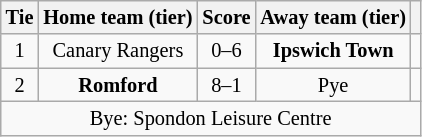<table class="wikitable" style="text-align:center; font-size:85%">
<tr>
<th>Tie</th>
<th>Home team (tier)</th>
<th>Score</th>
<th>Away team (tier)</th>
<th></th>
</tr>
<tr>
<td align="center">1</td>
<td>Canary Rangers</td>
<td align="center">0–6</td>
<td><strong>Ipswich Town</strong></td>
<td></td>
</tr>
<tr>
<td align="center">2</td>
<td><strong>Romford</strong></td>
<td align="center">8–1</td>
<td>Pye</td>
<td></td>
</tr>
<tr>
<td colspan="5" align="center">Bye: Spondon Leisure Centre</td>
</tr>
</table>
